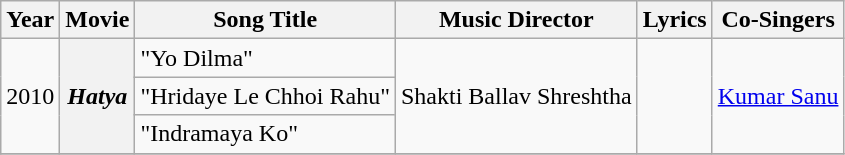<table class="wikitable sortable">
<tr>
<th>Year</th>
<th>Movie</th>
<th>Song Title</th>
<th>Music Director</th>
<th>Lyrics</th>
<th>Co-Singers</th>
</tr>
<tr>
<td rowspan=3>2010</td>
<th rowspan=3><em>Hatya</em></th>
<td>"Yo Dilma"</td>
<td rowspan=3>Shakti Ballav Shreshtha</td>
<td rowspan=3></td>
<td rowspan=3><a href='#'>Kumar Sanu</a></td>
</tr>
<tr>
<td>"Hridaye Le Chhoi Rahu"</td>
</tr>
<tr>
<td>"Indramaya Ko"</td>
</tr>
<tr>
</tr>
</table>
